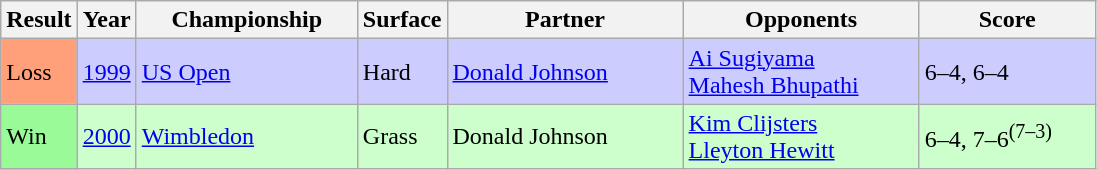<table class="sortable wikitable">
<tr>
<th>Result</th>
<th style="width:30px">Year</th>
<th style="width:140px">Championship</th>
<th style="width:50px">Surface</th>
<th style="width:150px">Partner</th>
<th style="width:150px">Opponents</th>
<th style="width:110px" class="unsortable">Score</th>
</tr>
<tr style="background:#ccf;">
<td style="background:#ffa07a;">Loss</td>
<td><a href='#'>1999</a></td>
<td><a href='#'>US Open</a></td>
<td>Hard</td>
<td> <a href='#'>Donald Johnson</a></td>
<td> <a href='#'>Ai Sugiyama</a> <br>  <a href='#'>Mahesh Bhupathi</a></td>
<td>6–4, 6–4</td>
</tr>
<tr style="background:#cfc;">
<td style="background:#98fb98;">Win</td>
<td><a href='#'>2000</a></td>
<td><a href='#'>Wimbledon</a></td>
<td>Grass</td>
<td> Donald Johnson</td>
<td> <a href='#'>Kim Clijsters</a> <br>  <a href='#'>Lleyton Hewitt</a></td>
<td>6–4, 7–6<sup>(7–3)</sup></td>
</tr>
</table>
